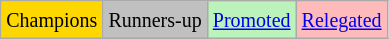<table class="wikitable">
<tr>
<td bgcolor=gold><small>Champions</small></td>
<td style="background:silver;"><small>Runners-up</small></td>
<td style="background:#BBF3BB;"><small><a href='#'>Promoted</a></small></td>
<td style="background:#FFBBBB;"><small><a href='#'>Relegated</a></small></td>
</tr>
</table>
